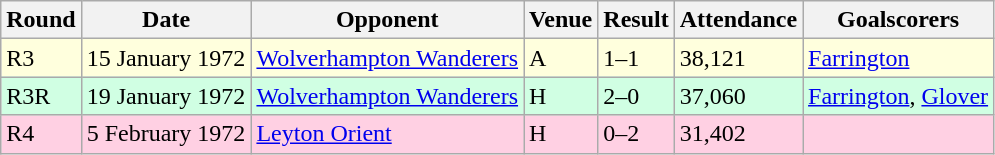<table class="wikitable">
<tr>
<th>Round</th>
<th>Date</th>
<th>Opponent</th>
<th>Venue</th>
<th>Result</th>
<th>Attendance</th>
<th>Goalscorers</th>
</tr>
<tr style="background:#ffd;">
<td>R3</td>
<td>15 January 1972</td>
<td><a href='#'>Wolverhampton Wanderers</a></td>
<td>A</td>
<td>1–1</td>
<td>38,121</td>
<td><a href='#'>Farrington</a></td>
</tr>
<tr style="background:#d0ffe3;">
<td>R3R</td>
<td>19 January 1972</td>
<td><a href='#'>Wolverhampton Wanderers</a></td>
<td>H</td>
<td>2–0</td>
<td>37,060</td>
<td><a href='#'>Farrington</a>, <a href='#'>Glover</a></td>
</tr>
<tr style="background:#ffd0e3;">
<td>R4</td>
<td>5 February 1972</td>
<td><a href='#'>Leyton Orient</a></td>
<td>H</td>
<td>0–2</td>
<td>31,402</td>
<td></td>
</tr>
</table>
